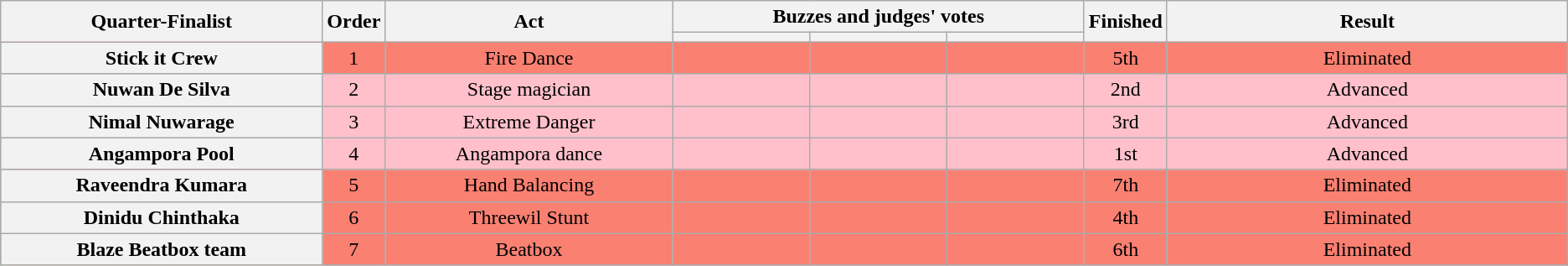<table class="wikitable plainrowheaders sortable" style="text-align:center;">
<tr>
<th scope="col" rowspan="2" class="unsortable" style="width:18em;">Quarter-Finalist</th>
<th scope="col" rowspan="2" style="width:1em;">Order</th>
<th scope="col" rowspan="2" class="unsortable" style="width:16em;">Act</th>
<th scope="col" colspan="3" class="unsortable" style="width:24em;">Buzzes and judges' votes</th>
<th scope="col" rowspan="2" style="width:0.25em;">Finished</th>
<th scope="col" rowspan="2" style="width:23em;">Result</th>
</tr>
<tr>
<th scope="col" style="width:6em;"></th>
<th scope="col" style="width:6em;"></th>
<th scope="col" style="width:6em;"></th>
</tr>
<tr bgcolor=salmon>
<th scope="row">Stick it Crew</th>
<td>1</td>
<td>Fire Dance</td>
<td></td>
<td></td>
<td></td>
<td>5th</td>
<td>Eliminated</td>
</tr>
<tr bgcolor=pink>
<th scope="row">Nuwan De Silva</th>
<td>2</td>
<td>Stage magician</td>
<td></td>
<td></td>
<td></td>
<td>2nd</td>
<td>Advanced</td>
</tr>
<tr bgcolor=pink>
<th scope="row">Nimal Nuwarage</th>
<td>3</td>
<td>Extreme Danger</td>
<td></td>
<td></td>
<td></td>
<td>3rd</td>
<td>Advanced</td>
</tr>
<tr bgcolor=pink>
<th scope="row">Angampora Pool </th>
<td>4</td>
<td>Angampora dance</td>
<td></td>
<td></td>
<td></td>
<td>1st</td>
<td>Advanced</td>
</tr>
<tr bgcolor=salmon>
<th scope="row">Raveendra Kumara</th>
<td>5</td>
<td>Hand Balancing</td>
<td></td>
<td></td>
<td></td>
<td>7th</td>
<td>Eliminated</td>
</tr>
<tr bgcolor=salmon>
<th scope="row">Dinidu Chinthaka</th>
<td>6</td>
<td>Threewil Stunt</td>
<td></td>
<td></td>
<td></td>
<td>4th</td>
<td>Eliminated</td>
</tr>
<tr bgcolor=salmon>
<th scope="row">Blaze Beatbox team</th>
<td>7</td>
<td>Beatbox</td>
<td></td>
<td></td>
<td></td>
<td>6th</td>
<td>Eliminated</td>
</tr>
</table>
